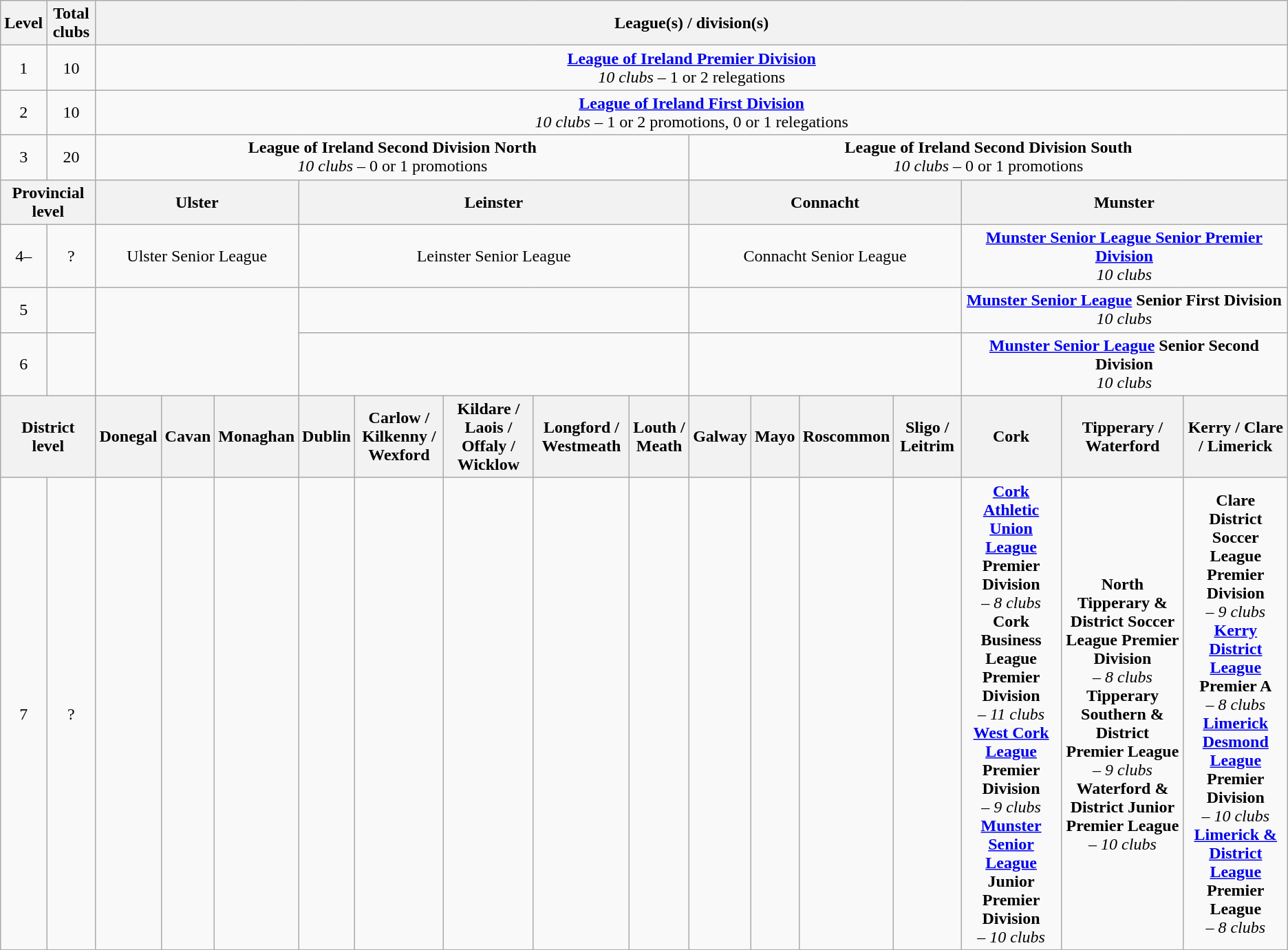<table class="wikitable" style="text-align: center;">
<tr>
<th>Level</th>
<th>Total clubs</th>
<th colspan="15">League(s) / division(s)</th>
</tr>
<tr>
<td>1</td>
<td>10</td>
<td colspan="15"><strong><a href='#'>League of Ireland Premier Division</a></strong><br> <em>10 clubs</em> – 1 or 2 relegations</td>
</tr>
<tr>
<td>2</td>
<td>10</td>
<td colspan="15"><strong><a href='#'>League of Ireland First Division</a></strong><br> <em>10 clubs</em> – 1 or 2 promotions, 0 or 1 relegations</td>
</tr>
<tr>
<td>3</td>
<td>20</td>
<td colspan="8"><strong>League of Ireland Second Division North</strong><br> <em>10 clubs</em> – 0 or 1 promotions</td>
<td colspan="7"><strong>League of Ireland Second Division South</strong><br> <em>10 clubs</em> – 0 or 1 promotions</td>
</tr>
<tr>
<th colspan="2">Provincial level</th>
<th colspan="3">Ulster</th>
<th colspan="5">Leinster</th>
<th colspan="4">Connacht</th>
<th colspan="3">Munster</th>
</tr>
<tr>
<td>4–</td>
<td>?</td>
<td colspan="3">Ulster Senior League</td>
<td colspan="5">Leinster Senior League</td>
<td colspan="4">Connacht Senior League</td>
<td colspan="3"><strong><a href='#'>Munster Senior League Senior Premier Division</a></strong><br><em>10 clubs</em></td>
</tr>
<tr>
<td>5</td>
<td></td>
<td colspan="3" rowspan="2"></td>
<td colspan="5"></td>
<td colspan="4"></td>
<td colspan="3"><strong><a href='#'>Munster Senior League</a> Senior First Division</strong><br><em>10 clubs</em></td>
</tr>
<tr>
<td>6</td>
<td></td>
<td colspan="5"></td>
<td colspan="4"></td>
<td colspan="3"><strong><a href='#'>Munster Senior League</a> Senior Second Division</strong><br><em>10 clubs</em></td>
</tr>
<tr>
<th colspan="2">District level</th>
<th>Donegal</th>
<th>Cavan</th>
<th>Monaghan</th>
<th>Dublin</th>
<th>Carlow / Kilkenny / Wexford</th>
<th>Kildare / Laois / Offaly / Wicklow</th>
<th>Longford / Westmeath</th>
<th>Louth / Meath</th>
<th>Galway</th>
<th>Mayo</th>
<th>Roscommon</th>
<th>Sligo / Leitrim</th>
<th>Cork</th>
<th>Tipperary / Waterford</th>
<th>Kerry / Clare / Limerick</th>
</tr>
<tr>
<td>7</td>
<td>?</td>
<td></td>
<td></td>
<td></td>
<td></td>
<td></td>
<td></td>
<td></td>
<td></td>
<td></td>
<td></td>
<td></td>
<td></td>
<td><strong><a href='#'>Cork Athletic Union League</a> Premier Division</strong><br><em>– 8 clubs</em><br><strong>Cork Business League Premier Division</strong><br><em>– 11 clubs</em><br><strong><a href='#'>West Cork League</a> Premier Division</strong><br><em>– 9 clubs</em><br><strong><a href='#'>Munster Senior League</a> Junior Premier Division</strong><br><em>– 10 clubs</em></td>
<td><strong>North Tipperary & District Soccer League Premier Division</strong><br><em>– 8 clubs</em><br><strong>Tipperary Southern & District Premier League</strong><br><em>– 9 clubs</em><br><strong>Waterford & District Junior Premier League</strong><br><em>– 10 clubs</em></td>
<td><strong>Clare District Soccer League Premier Division</strong><br><em>– 9 clubs</em><br><strong><a href='#'>Kerry District League</a> Premier A</strong><br><em>– 8 clubs</em><br><strong><a href='#'>Limerick Desmond League</a> Premier Division</strong><br><em>– 10 clubs</em><br><strong><a href='#'>Limerick & District League</a> Premier League</strong><br><em>– 8 clubs</em></td>
</tr>
</table>
